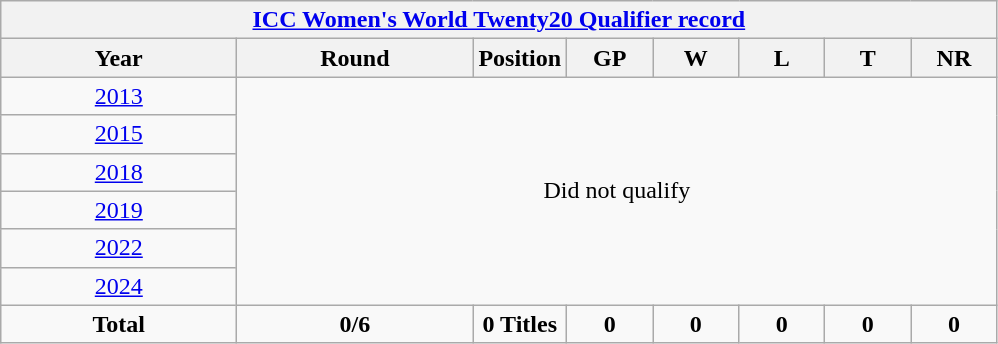<table class="wikitable" style="text-align: center;">
<tr>
<th colspan=8><a href='#'>ICC Women's World Twenty20 Qualifier record</a></th>
</tr>
<tr>
<th width=150>Year</th>
<th width=150>Round</th>
<th width=>Position</th>
<th width=50>GP</th>
<th width=50>W</th>
<th width=50>L</th>
<th width=50>T</th>
<th width=50>NR</th>
</tr>
<tr>
<td> <a href='#'>2013</a></td>
<td colspan=7  rowspan=6>Did not qualify</td>
</tr>
<tr>
<td> <a href='#'>2015</a></td>
</tr>
<tr>
<td> <a href='#'>2018</a></td>
</tr>
<tr>
<td> <a href='#'>2019</a></td>
</tr>
<tr>
<td> <a href='#'>2022</a></td>
</tr>
<tr>
<td> <a href='#'>2024</a></td>
</tr>
<tr>
<td><strong>Total</strong></td>
<td><strong>0/6</strong></td>
<td><strong>0 Titles</strong></td>
<td><strong>0</strong></td>
<td><strong>0</strong></td>
<td><strong>0</strong></td>
<td><strong>0</strong></td>
<td><strong>0</strong></td>
</tr>
</table>
